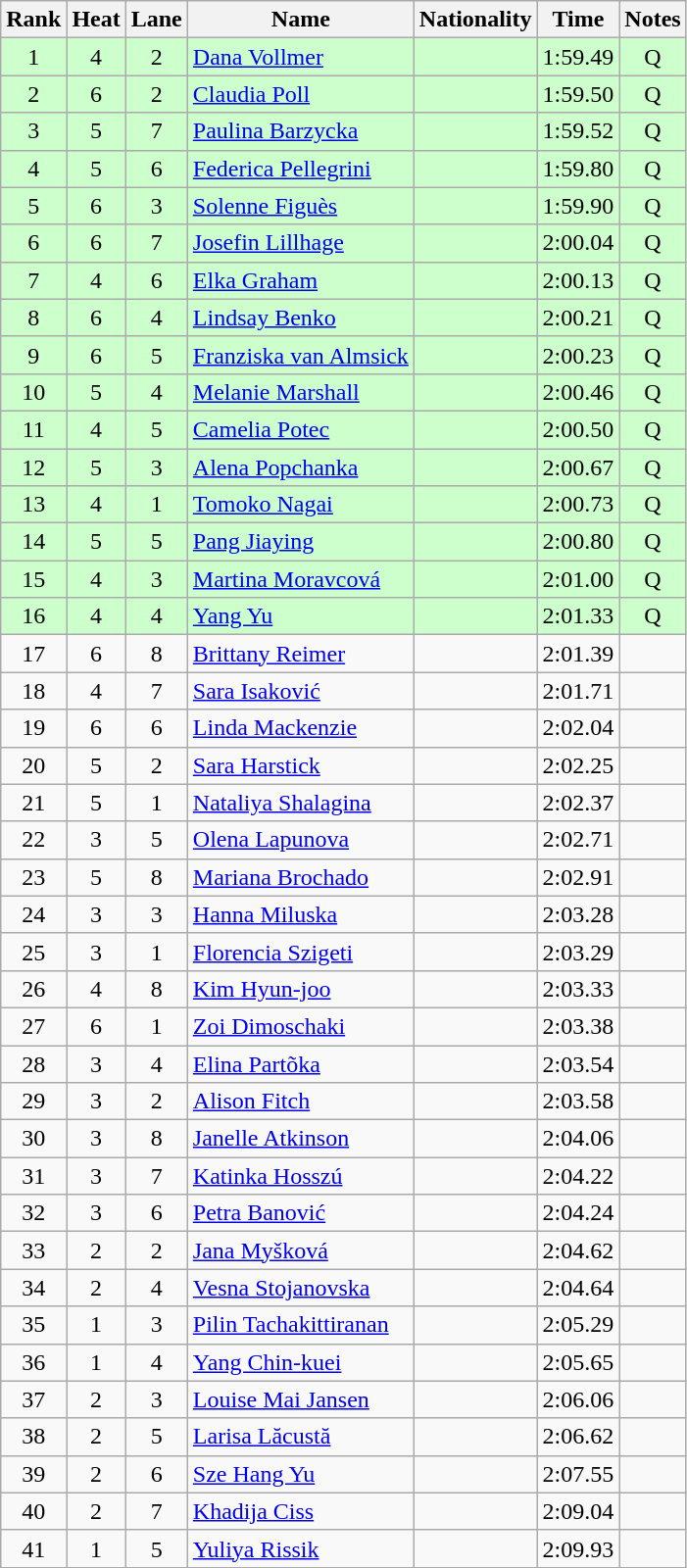<table class="wikitable sortable" style="text-align:center">
<tr>
<th>Rank</th>
<th>Heat</th>
<th>Lane</th>
<th>Name</th>
<th>Nationality</th>
<th>Time</th>
<th>Notes</th>
</tr>
<tr bgcolor=#ccffcc>
<td>1</td>
<td>4</td>
<td>2</td>
<td align=left><a href='#'>Dana Vollmer</a></td>
<td align=left></td>
<td>1:59.49</td>
<td>Q</td>
</tr>
<tr bgcolor=#ccffcc>
<td>2</td>
<td>6</td>
<td>2</td>
<td align=left><a href='#'>Claudia Poll</a></td>
<td align=left></td>
<td>1:59.50</td>
<td>Q</td>
</tr>
<tr bgcolor=#ccffcc>
<td>3</td>
<td>5</td>
<td>7</td>
<td align=left><a href='#'>Paulina Barzycka</a></td>
<td align=left></td>
<td>1:59.52</td>
<td>Q</td>
</tr>
<tr bgcolor=#ccffcc>
<td>4</td>
<td>5</td>
<td>6</td>
<td align=left><a href='#'>Federica Pellegrini</a></td>
<td align=left></td>
<td>1:59.80</td>
<td>Q</td>
</tr>
<tr bgcolor=#ccffcc>
<td>5</td>
<td>6</td>
<td>3</td>
<td align=left><a href='#'>Solenne Figuès</a></td>
<td align=left></td>
<td>1:59.90</td>
<td>Q</td>
</tr>
<tr bgcolor=#ccffcc>
<td>6</td>
<td>6</td>
<td>7</td>
<td align=left><a href='#'>Josefin Lillhage</a></td>
<td align=left></td>
<td>2:00.04</td>
<td>Q</td>
</tr>
<tr bgcolor=#ccffcc>
<td>7</td>
<td>4</td>
<td>6</td>
<td align=left><a href='#'>Elka Graham</a></td>
<td align=left></td>
<td>2:00.13</td>
<td>Q</td>
</tr>
<tr bgcolor=#ccffcc>
<td>8</td>
<td>6</td>
<td>4</td>
<td align=left><a href='#'>Lindsay Benko</a></td>
<td align=left></td>
<td>2:00.21</td>
<td>Q</td>
</tr>
<tr bgcolor=#ccffcc>
<td>9</td>
<td>6</td>
<td>5</td>
<td align=left><a href='#'>Franziska van Almsick</a></td>
<td align=left></td>
<td>2:00.23</td>
<td>Q</td>
</tr>
<tr bgcolor=#ccffcc>
<td>10</td>
<td>5</td>
<td>4</td>
<td align=left><a href='#'>Melanie Marshall</a></td>
<td align=left></td>
<td>2:00.46</td>
<td>Q</td>
</tr>
<tr bgcolor=#ccffcc>
<td>11</td>
<td>4</td>
<td>5</td>
<td align=left><a href='#'>Camelia Potec</a></td>
<td align=left></td>
<td>2:00.50</td>
<td>Q</td>
</tr>
<tr bgcolor=#ccffcc>
<td>12</td>
<td>5</td>
<td>3</td>
<td align=left><a href='#'>Alena Popchanka</a></td>
<td align=left></td>
<td>2:00.67</td>
<td>Q</td>
</tr>
<tr bgcolor=#ccffcc>
<td>13</td>
<td>4</td>
<td>1</td>
<td align=left><a href='#'>Tomoko Nagai</a></td>
<td align=left></td>
<td>2:00.73</td>
<td>Q</td>
</tr>
<tr bgcolor=#ccffcc>
<td>14</td>
<td>5</td>
<td>5</td>
<td align=left><a href='#'>Pang Jiaying</a></td>
<td align=left></td>
<td>2:00.80</td>
<td>Q</td>
</tr>
<tr bgcolor=#ccffcc>
<td>15</td>
<td>4</td>
<td>3</td>
<td align=left><a href='#'>Martina Moravcová</a></td>
<td align=left></td>
<td>2:01.00</td>
<td>Q</td>
</tr>
<tr bgcolor=#ccffcc>
<td>16</td>
<td>4</td>
<td>4</td>
<td align=left><a href='#'>Yang Yu</a></td>
<td align=left></td>
<td>2:01.33</td>
<td>Q</td>
</tr>
<tr>
<td>17</td>
<td>6</td>
<td>8</td>
<td align=left><a href='#'>Brittany Reimer</a></td>
<td align=left></td>
<td>2:01.39</td>
<td></td>
</tr>
<tr>
<td>18</td>
<td>4</td>
<td>7</td>
<td align=left><a href='#'>Sara Isaković</a></td>
<td align=left></td>
<td>2:01.71</td>
<td></td>
</tr>
<tr>
<td>19</td>
<td>6</td>
<td>6</td>
<td align=left><a href='#'>Linda Mackenzie</a></td>
<td align=left></td>
<td>2:02.04</td>
<td></td>
</tr>
<tr>
<td>20</td>
<td>5</td>
<td>2</td>
<td align=left><a href='#'>Sara Harstick</a></td>
<td align=left></td>
<td>2:02.25</td>
<td></td>
</tr>
<tr>
<td>21</td>
<td>5</td>
<td>1</td>
<td align=left><a href='#'>Nataliya Shalagina</a></td>
<td align=left></td>
<td>2:02.37</td>
<td></td>
</tr>
<tr>
<td>22</td>
<td>3</td>
<td>5</td>
<td align=left><a href='#'>Olena Lapunova</a></td>
<td align=left></td>
<td>2:02.71</td>
<td></td>
</tr>
<tr>
<td>23</td>
<td>5</td>
<td>8</td>
<td align=left><a href='#'>Mariana Brochado</a></td>
<td align=left></td>
<td>2:02.91</td>
<td></td>
</tr>
<tr>
<td>24</td>
<td>3</td>
<td>3</td>
<td align=left><a href='#'>Hanna Miluska</a></td>
<td align=left></td>
<td>2:03.28</td>
<td></td>
</tr>
<tr>
<td>25</td>
<td>3</td>
<td>1</td>
<td align=left><a href='#'>Florencia Szigeti</a></td>
<td align=left></td>
<td>2:03.29</td>
<td></td>
</tr>
<tr>
<td>26</td>
<td>4</td>
<td>8</td>
<td align=left><a href='#'>Kim Hyun-joo</a></td>
<td align=left></td>
<td>2:03.33</td>
<td></td>
</tr>
<tr>
<td>27</td>
<td>6</td>
<td>1</td>
<td align=left><a href='#'>Zoi Dimoschaki</a></td>
<td align=left></td>
<td>2:03.38</td>
<td></td>
</tr>
<tr>
<td>28</td>
<td>3</td>
<td>4</td>
<td align=left><a href='#'>Elina Partõka</a></td>
<td align=left></td>
<td>2:03.54</td>
<td></td>
</tr>
<tr>
<td>29</td>
<td>3</td>
<td>2</td>
<td align=left><a href='#'>Alison Fitch</a></td>
<td align=left></td>
<td>2:03.58</td>
<td></td>
</tr>
<tr>
<td>30</td>
<td>3</td>
<td>8</td>
<td align=left><a href='#'>Janelle Atkinson</a></td>
<td align=left></td>
<td>2:04.06</td>
<td></td>
</tr>
<tr>
<td>31</td>
<td>3</td>
<td>7</td>
<td align=left><a href='#'>Katinka Hosszú</a></td>
<td align=left></td>
<td>2:04.22</td>
<td></td>
</tr>
<tr>
<td>32</td>
<td>3</td>
<td>6</td>
<td align=left><a href='#'>Petra Banović</a></td>
<td align=left></td>
<td>2:04.24</td>
<td></td>
</tr>
<tr>
<td>33</td>
<td>2</td>
<td>2</td>
<td align=left><a href='#'>Jana Myšková</a></td>
<td align=left></td>
<td>2:04.62</td>
<td></td>
</tr>
<tr>
<td>34</td>
<td>2</td>
<td>4</td>
<td align=left><a href='#'>Vesna Stojanovska</a></td>
<td align=left></td>
<td>2:04.64</td>
<td></td>
</tr>
<tr>
<td>35</td>
<td>1</td>
<td>3</td>
<td align=left><a href='#'>Pilin Tachakittiranan</a></td>
<td align=left></td>
<td>2:05.29</td>
<td></td>
</tr>
<tr>
<td>36</td>
<td>1</td>
<td>4</td>
<td align=left><a href='#'>Yang Chin-kuei</a></td>
<td align=left></td>
<td>2:05.65</td>
<td></td>
</tr>
<tr>
<td>37</td>
<td>2</td>
<td>3</td>
<td align=left><a href='#'>Louise Mai Jansen</a></td>
<td align=left></td>
<td>2:06.06</td>
<td></td>
</tr>
<tr>
<td>38</td>
<td>2</td>
<td>5</td>
<td align=left><a href='#'>Larisa Lăcustă</a></td>
<td align=left></td>
<td>2:06.62</td>
<td></td>
</tr>
<tr>
<td>39</td>
<td>2</td>
<td>6</td>
<td align=left><a href='#'>Sze Hang Yu</a></td>
<td align=left></td>
<td>2:07.55</td>
<td></td>
</tr>
<tr>
<td>40</td>
<td>2</td>
<td>7</td>
<td align=left><a href='#'>Khadija Ciss</a></td>
<td align=left></td>
<td>2:09.04</td>
<td></td>
</tr>
<tr>
<td>41</td>
<td>1</td>
<td>5</td>
<td align=left><a href='#'>Yuliya Rissik</a></td>
<td align=left></td>
<td>2:09.93</td>
<td></td>
</tr>
</table>
